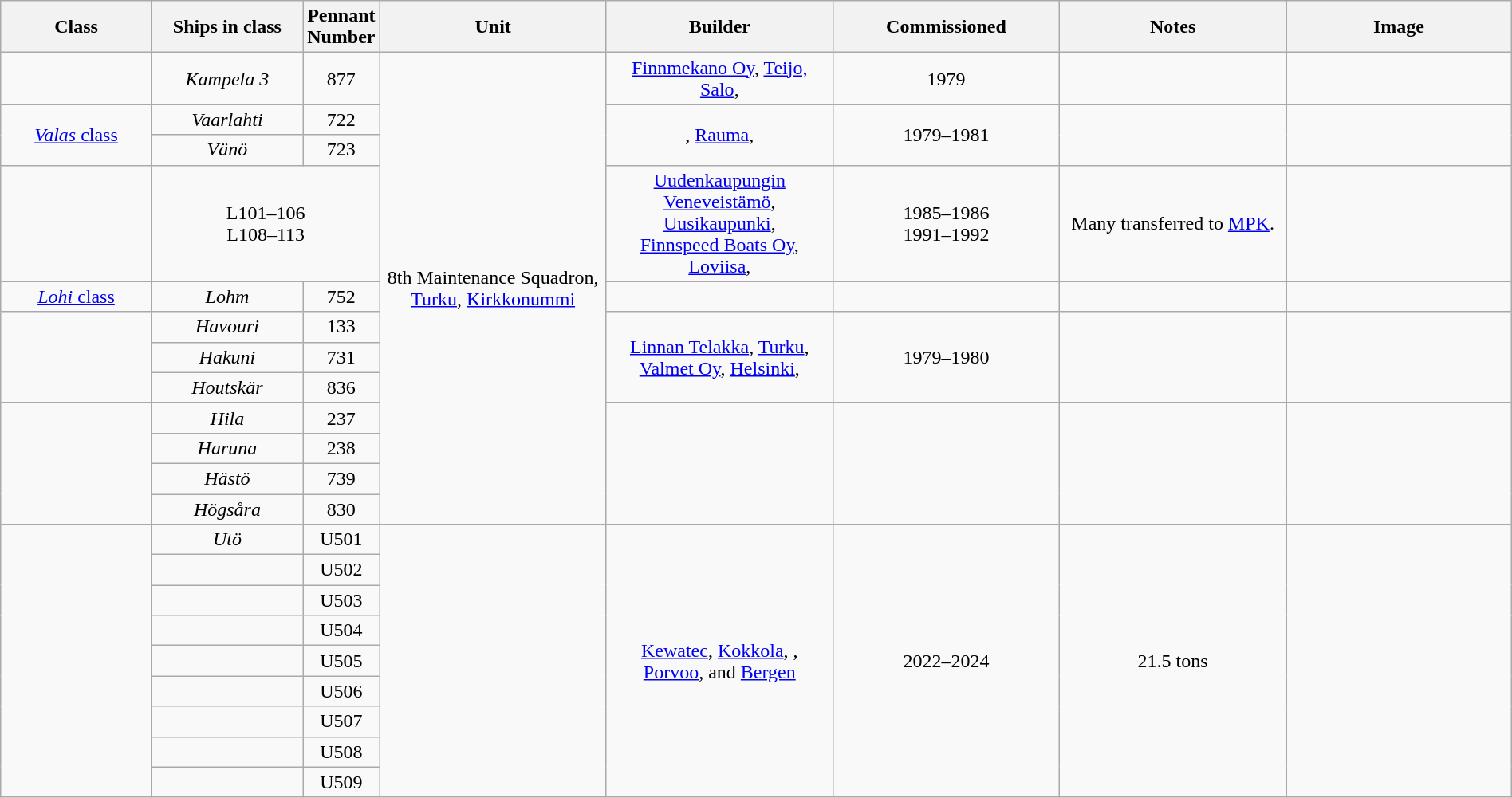<table class="wikitable" border="1" style="width:100%; text-align:center;">
<tr>
<th width="10%">Class</th>
<th width="10%">Ships in class</th>
<th width="5%">Pennant Number</th>
<th width="15%">Unit</th>
<th width="15%">Builder</th>
<th width="15%">Commissioned</th>
<th width="15%">Notes</th>
<th width="80px">Image</th>
</tr>
<tr>
<td></td>
<td><em>Kampela 3</em></td>
<td>877</td>
<td rowspan="12">8th Maintenance Squadron, <a href='#'>Turku</a>, <a href='#'>Kirkkonummi</a></td>
<td><a href='#'>Finnmekano Oy</a>, <a href='#'>Teijo, Salo</a>, </td>
<td>1979</td>
<td></td>
<td></td>
</tr>
<tr>
<td rowspan="2"><a href='#'><em>Valas</em> class</a></td>
<td><em>Vaarlahti</em></td>
<td>722</td>
<td rowspan="2">, <a href='#'>Rauma</a>, </td>
<td rowspan="2">1979–1981</td>
<td rowspan="2"></td>
<td rowspan="2"></td>
</tr>
<tr>
<td><em>Vänö</em></td>
<td>723</td>
</tr>
<tr>
<td></td>
<td colspan="2">L101–106<br>L108–113</td>
<td><a href='#'>Uudenkaupungin Veneveistämö</a>, <a href='#'>Uusikaupunki</a>, <br><a href='#'>Finnspeed Boats Oy</a>, <a href='#'>Loviisa</a>, </td>
<td>1985–1986<br>1991–1992</td>
<td>Many transferred to <a href='#'>MPK</a>.</td>
<td></td>
</tr>
<tr>
<td><a href='#'><em>Lohi</em> class</a></td>
<td><em>Lohm</em></td>
<td>752</td>
<td></td>
<td></td>
<td></td>
<td></td>
</tr>
<tr>
<td rowspan="3"></td>
<td><em>Havouri</em></td>
<td>133</td>
<td rowspan="3"><a href='#'>Linnan Telakka</a>, <a href='#'>Turku</a>, <br><a href='#'>Valmet Oy</a>, <a href='#'>Helsinki</a>, </td>
<td rowspan="3">1979–1980</td>
<td rowspan="3"></td>
<td rowspan="3"></td>
</tr>
<tr>
<td><em>Hakuni</em></td>
<td>731</td>
</tr>
<tr>
<td><em>Houtskär</em></td>
<td>836</td>
</tr>
<tr>
<td rowspan="4"></td>
<td><em>Hila</em></td>
<td>237</td>
<td rowspan="4"></td>
<td rowspan="4"></td>
<td rowspan="4"></td>
<td rowspan="4"></td>
</tr>
<tr>
<td><em>Haruna</em></td>
<td>238</td>
</tr>
<tr>
<td><em>Hästö</em></td>
<td>739</td>
</tr>
<tr>
<td><em>Högsåra</em></td>
<td>830</td>
</tr>
<tr>
<td rowspan="9"></td>
<td><em>Utö</em></td>
<td>U501</td>
<td rowspan="9"></td>
<td rowspan="9"><a href='#'>Kewatec</a>, <a href='#'>Kokkola</a>, , <a href='#'>Porvoo</a>,  and <a href='#'>Bergen</a> </td>
<td rowspan="9">2022–2024</td>
<td rowspan="9">21.5 tons</td>
<td rowspan="9"></td>
</tr>
<tr>
<td></td>
<td>U502</td>
</tr>
<tr>
<td></td>
<td>U503</td>
</tr>
<tr>
<td></td>
<td>U504</td>
</tr>
<tr>
<td></td>
<td>U505</td>
</tr>
<tr>
<td></td>
<td>U506</td>
</tr>
<tr>
<td></td>
<td>U507</td>
</tr>
<tr>
<td></td>
<td>U508</td>
</tr>
<tr>
<td></td>
<td>U509</td>
</tr>
</table>
